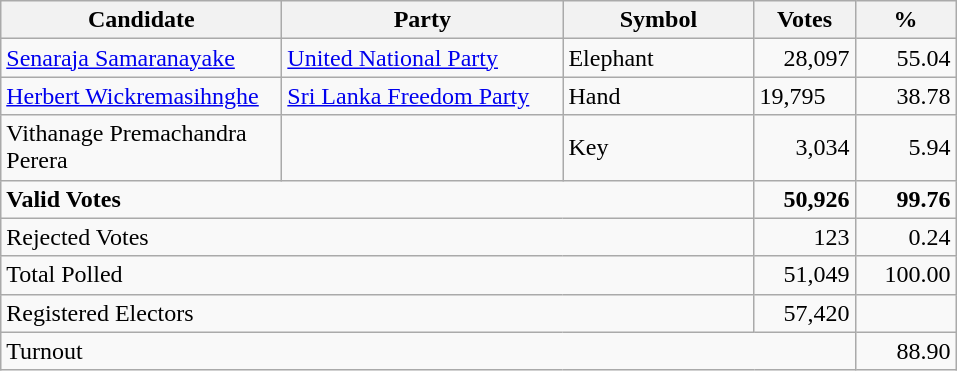<table class="wikitable" border="1" style="text-align:right;">
<tr>
<th align=left width="180">Candidate</th>
<th align=left width="180">Party</th>
<th align=left width="120">Symbol</th>
<th align=left width="60">Votes</th>
<th align=left width="60">%</th>
</tr>
<tr>
<td align=left><a href='#'>Senaraja Samaranayake</a></td>
<td align=left><a href='#'>United National Party</a></td>
<td align=left>Elephant</td>
<td>28,097</td>
<td>55.04</td>
</tr>
<tr>
<td align=left><a href='#'>Herbert Wickremasihnghe</a></td>
<td align=left><a href='#'>Sri Lanka Freedom Party</a></td>
<td align=left>Hand</td>
<td align=left>19,795</td>
<td>38.78</td>
</tr>
<tr>
<td align=left>Vithanage Premachandra Perera</td>
<td align=left></td>
<td align=left>Key</td>
<td>3,034</td>
<td>5.94</td>
</tr>
<tr>
<td align=left colspan=3><strong>Valid Votes</strong></td>
<td><strong>50,926</strong></td>
<td><strong>99.76</strong></td>
</tr>
<tr>
<td align=left colspan=3>Rejected Votes</td>
<td>123</td>
<td>0.24</td>
</tr>
<tr>
<td align=left colspan=3>Total Polled</td>
<td>51,049</td>
<td>100.00</td>
</tr>
<tr>
<td align=left colspan=3>Registered Electors</td>
<td>57,420</td>
<td></td>
</tr>
<tr>
<td align=left colspan=4>Turnout</td>
<td>88.90</td>
</tr>
</table>
